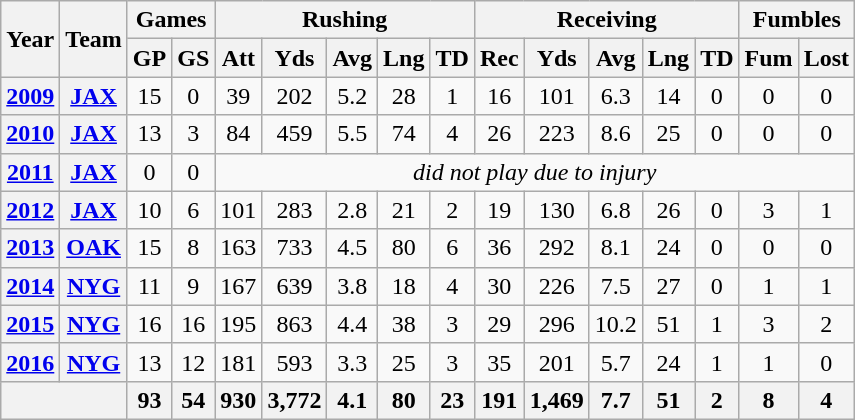<table class=wikitable style="text-align:center;">
<tr>
<th rowspan="2">Year</th>
<th rowspan="2">Team</th>
<th colspan="2">Games</th>
<th colspan="5">Rushing</th>
<th colspan="5">Receiving</th>
<th colspan="2">Fumbles</th>
</tr>
<tr>
<th>GP</th>
<th>GS</th>
<th>Att</th>
<th>Yds</th>
<th>Avg</th>
<th>Lng</th>
<th>TD</th>
<th>Rec</th>
<th>Yds</th>
<th>Avg</th>
<th>Lng</th>
<th>TD</th>
<th>Fum</th>
<th>Lost</th>
</tr>
<tr>
<th><a href='#'>2009</a></th>
<th><a href='#'>JAX</a></th>
<td>15</td>
<td>0</td>
<td>39</td>
<td>202</td>
<td>5.2</td>
<td>28</td>
<td>1</td>
<td>16</td>
<td>101</td>
<td>6.3</td>
<td>14</td>
<td>0</td>
<td>0</td>
<td>0</td>
</tr>
<tr>
<th><a href='#'>2010</a></th>
<th><a href='#'>JAX</a></th>
<td>13</td>
<td>3</td>
<td>84</td>
<td>459</td>
<td>5.5</td>
<td>74</td>
<td>4</td>
<td>26</td>
<td>223</td>
<td>8.6</td>
<td>25</td>
<td>0</td>
<td>0</td>
<td>0</td>
</tr>
<tr>
<th><a href='#'>2011</a></th>
<th><a href='#'>JAX</a></th>
<td>0</td>
<td>0</td>
<td colspan="12"><em>did not play due to injury</em></td>
</tr>
<tr>
<th><a href='#'>2012</a></th>
<th><a href='#'>JAX</a></th>
<td>10</td>
<td>6</td>
<td>101</td>
<td>283</td>
<td>2.8</td>
<td>21</td>
<td>2</td>
<td>19</td>
<td>130</td>
<td>6.8</td>
<td>26</td>
<td>0</td>
<td>3</td>
<td>1</td>
</tr>
<tr>
<th><a href='#'>2013</a></th>
<th><a href='#'>OAK</a></th>
<td>15</td>
<td>8</td>
<td>163</td>
<td>733</td>
<td>4.5</td>
<td>80</td>
<td>6</td>
<td>36</td>
<td>292</td>
<td>8.1</td>
<td>24</td>
<td>0</td>
<td>0</td>
<td>0</td>
</tr>
<tr>
<th><a href='#'>2014</a></th>
<th><a href='#'>NYG</a></th>
<td>11</td>
<td>9</td>
<td>167</td>
<td>639</td>
<td>3.8</td>
<td>18</td>
<td>4</td>
<td>30</td>
<td>226</td>
<td>7.5</td>
<td>27</td>
<td>0</td>
<td>1</td>
<td>1</td>
</tr>
<tr>
<th><a href='#'>2015</a></th>
<th><a href='#'>NYG</a></th>
<td>16</td>
<td>16</td>
<td>195</td>
<td>863</td>
<td>4.4</td>
<td>38</td>
<td>3</td>
<td>29</td>
<td>296</td>
<td>10.2</td>
<td>51</td>
<td>1</td>
<td>3</td>
<td>2</td>
</tr>
<tr>
<th><a href='#'>2016</a></th>
<th><a href='#'>NYG</a></th>
<td>13</td>
<td>12</td>
<td>181</td>
<td>593</td>
<td>3.3</td>
<td>25</td>
<td>3</td>
<td>35</td>
<td>201</td>
<td>5.7</td>
<td>24</td>
<td>1</td>
<td>1</td>
<td>0</td>
</tr>
<tr>
<th colspan="2"></th>
<th>93</th>
<th>54</th>
<th>930</th>
<th>3,772</th>
<th>4.1</th>
<th>80</th>
<th>23</th>
<th>191</th>
<th>1,469</th>
<th>7.7</th>
<th>51</th>
<th>2</th>
<th>8</th>
<th>4</th>
</tr>
</table>
